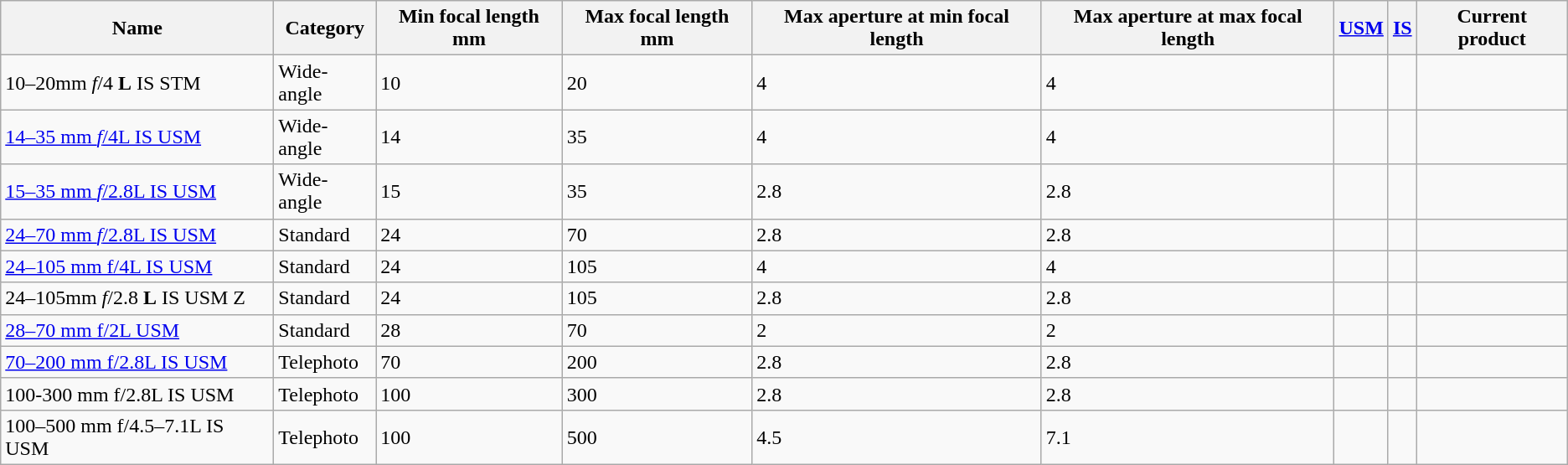<table class="wikitable sortable">
<tr>
<th>Name</th>
<th>Category</th>
<th>Min focal length mm</th>
<th>Max focal length mm</th>
<th>Max aperture at min focal length </th>
<th>Max aperture at max focal length </th>
<th><a href='#'>USM</a></th>
<th><a href='#'>IS</a></th>
<th>Current product</th>
</tr>
<tr>
<td>10–20mm <em>f</em>/4 <strong>L</strong> IS STM</td>
<td>Wide-angle</td>
<td>10</td>
<td>20</td>
<td>4</td>
<td>4</td>
<td></td>
<td></td>
<td></td>
</tr>
<tr>
<td><a href='#'>14–35 mm <em>f</em>/4L IS USM</a></td>
<td>Wide-angle</td>
<td>14</td>
<td>35</td>
<td>4</td>
<td>4</td>
<td></td>
<td></td>
<td></td>
</tr>
<tr>
<td><a href='#'>15–35 mm <em>f</em>/2.8L IS USM</a></td>
<td>Wide-angle</td>
<td>15</td>
<td>35</td>
<td>2.8</td>
<td>2.8</td>
<td></td>
<td></td>
<td></td>
</tr>
<tr>
<td><a href='#'>24–70 mm <em>f</em>/2.8L IS USM</a></td>
<td>Standard</td>
<td>24</td>
<td>70</td>
<td>2.8</td>
<td>2.8</td>
<td></td>
<td></td>
<td></td>
</tr>
<tr>
<td><a href='#'>24–105 mm f/4L IS USM</a></td>
<td>Standard</td>
<td>24</td>
<td>105</td>
<td>4</td>
<td>4</td>
<td></td>
<td></td>
<td></td>
</tr>
<tr>
<td>24–105mm <em>f</em>/2.8 <strong>L</strong> IS USM Z</td>
<td>Standard</td>
<td>24</td>
<td>105</td>
<td>2.8</td>
<td>2.8</td>
<td></td>
<td></td>
<td></td>
</tr>
<tr>
<td><a href='#'>28–70 mm f/2L USM</a></td>
<td>Standard</td>
<td>28</td>
<td>70</td>
<td>2</td>
<td>2</td>
<td></td>
<td></td>
<td></td>
</tr>
<tr>
<td><a href='#'>70–200 mm f/2.8L IS USM</a></td>
<td>Telephoto</td>
<td>70</td>
<td>200</td>
<td>2.8</td>
<td>2.8</td>
<td></td>
<td></td>
<td></td>
</tr>
<tr>
<td>100-300 mm f/2.8L IS USM</td>
<td>Telephoto</td>
<td>100</td>
<td>300</td>
<td>2.8</td>
<td>2.8</td>
<td></td>
<td></td>
<td></td>
</tr>
<tr>
<td>100–500 mm f/4.5–7.1L IS USM</td>
<td>Telephoto</td>
<td>100</td>
<td>500</td>
<td>4.5</td>
<td>7.1</td>
<td></td>
<td></td>
<td></td>
</tr>
</table>
